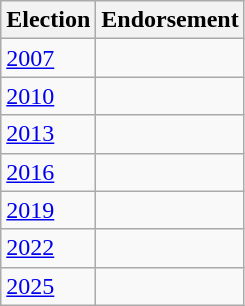<table class="wikitable">
<tr>
<th>Election</th>
<th colspan="2">Endorsement</th>
</tr>
<tr>
<td><a href='#'>2007</a></td>
<td></td>
</tr>
<tr>
<td><a href='#'>2010</a></td>
<td></td>
</tr>
<tr>
<td><a href='#'>2013</a></td>
<td></td>
</tr>
<tr>
<td><a href='#'>2016</a></td>
<td></td>
</tr>
<tr>
<td><a href='#'>2019</a></td>
<td></td>
</tr>
<tr>
<td><a href='#'>2022</a></td>
<td></td>
</tr>
<tr>
<td><a href='#'>2025</a></td>
<td></td>
</tr>
</table>
